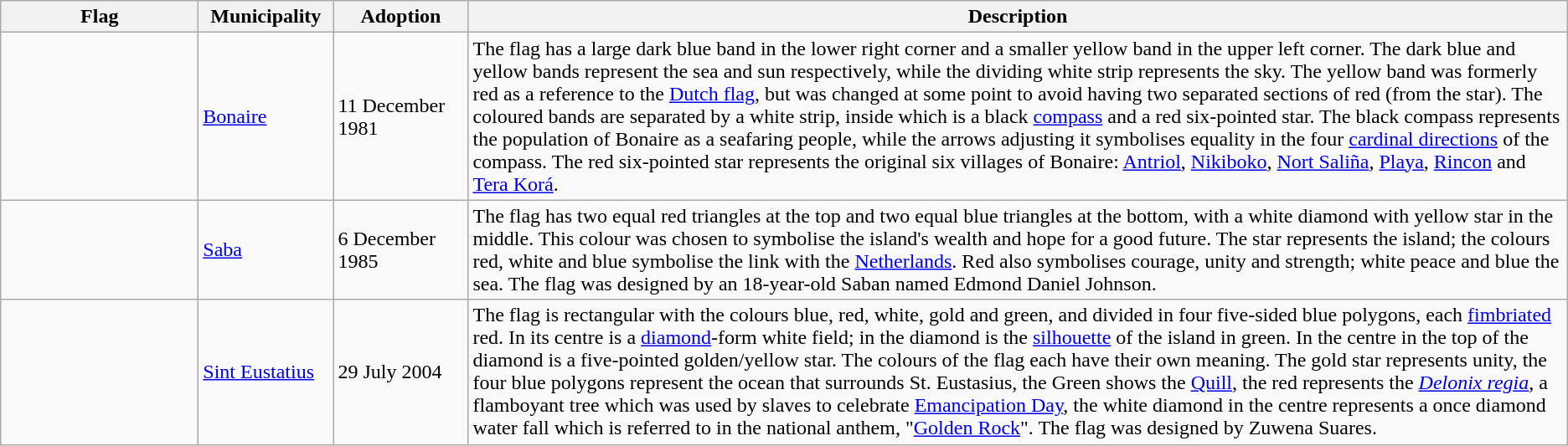<table class="wikitable sortable">
<tr>
<th class="unsortable" style="width:150px;">Flag</th>
<th style="width:100px;">Municipality</th>
<th style="width:100px;">Adoption</th>
<th class="unsortable">Description</th>
</tr>
<tr>
<td></td>
<td><a href='#'>Bonaire</a></td>
<td>11 December 1981</td>
<td> The flag has a large dark blue band in the lower right corner and a smaller yellow band in the upper left corner. The dark blue and yellow bands represent the sea and sun respectively, while the dividing white strip represents the sky. The yellow band was formerly red as a reference to the <a href='#'>Dutch flag</a>, but was changed at some point to avoid having two separated sections of red (from the star). The coloured bands are separated by a white strip, inside which is a black <a href='#'>compass</a> and a red six-pointed star. The black compass represents the population of Bonaire as a seafaring people, while the arrows adjusting it symbolises equality in the four <a href='#'>cardinal directions</a> of the compass. The red six-pointed star represents the original six villages of Bonaire: <a href='#'>Antriol</a>, <a href='#'>Nikiboko</a>, <a href='#'>Nort Saliña</a>, <a href='#'>Playa</a>, <a href='#'>Rincon</a> and <a href='#'>Tera Korá</a>.</td>
</tr>
<tr>
<td></td>
<td><a href='#'>Saba</a></td>
<td>6 December 1985</td>
<td> The flag has two equal red triangles at the top and two equal blue triangles at the bottom, with a white diamond with yellow star in the middle. This colour was chosen to symbolise the island's wealth and hope for a good future. The star represents the island; the colours red, white and blue symbolise the link with the <a href='#'>Netherlands</a>. Red also symbolises courage, unity and strength; white peace and blue the sea. The flag was designed by an 18-year-old Saban named Edmond Daniel Johnson.</td>
</tr>
<tr>
<td></td>
<td><a href='#'>Sint Eustatius</a></td>
<td>29 July 2004</td>
<td> The flag is rectangular with the colours blue, red, white, gold and green, and divided in four five-sided blue polygons, each <a href='#'>fimbriated</a> red. In its centre is a <a href='#'>diamond</a>-form white field; in the diamond is the <a href='#'>silhouette</a> of the island in green. In the centre in the top of the diamond is a five-pointed golden/yellow star. The colours of the flag each have their own meaning. The gold star represents unity, the four blue polygons represent the ocean that surrounds St. Eustasius, the Green shows the <a href='#'>Quill</a>, the red represents the <em><a href='#'>Delonix regia</a></em>, a flamboyant tree which was used by slaves to celebrate <a href='#'>Emancipation Day</a>, the white diamond in the centre represents a once diamond water fall which is referred to in the national anthem, "<a href='#'>Golden Rock</a>". The flag was designed by Zuwena Suares.</td>
</tr>
</table>
